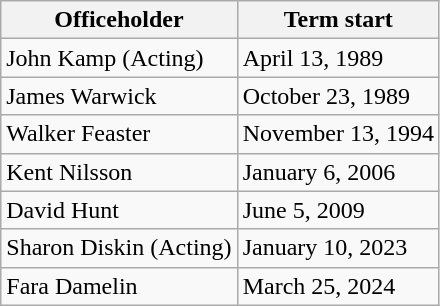<table class="wikitable sortable">
<tr style="vertical-align:bottom;">
<th>Officeholder</th>
<th>Term start</th>
</tr>
<tr>
<td>John Kamp (Acting)</td>
<td>April 13, 1989</td>
</tr>
<tr>
<td>James Warwick</td>
<td>October 23, 1989<br></td>
</tr>
<tr>
<td>Walker Feaster</td>
<td>November 13, 1994<br></td>
</tr>
<tr>
<td>Kent Nilsson</td>
<td>January 6, 2006<br></td>
</tr>
<tr>
<td>David Hunt</td>
<td>June 5, 2009<br></td>
</tr>
<tr>
<td>Sharon Diskin (Acting)</td>
<td>January 10, 2023</td>
</tr>
<tr>
<td>Fara Damelin</td>
<td>March 25, 2024</td>
</tr>
</table>
